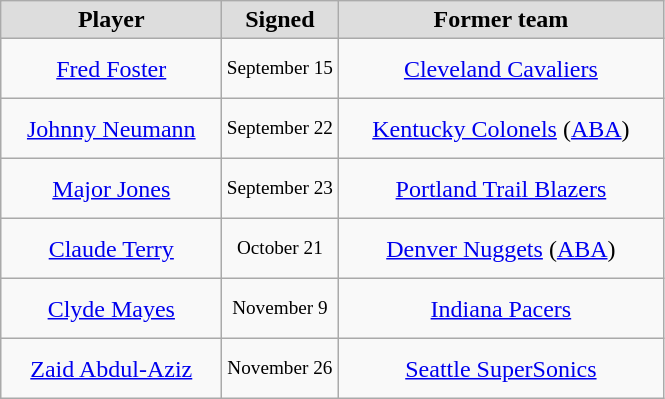<table class="wikitable" style="text-align: center">
<tr align="center"  bgcolor="#dddddd">
<td style="width:140px"><strong>Player</strong></td>
<td style="width:70px"><strong>Signed</strong></td>
<td style="width:210px"><strong>Former team</strong></td>
</tr>
<tr style="height:40px">
<td><a href='#'>Fred Foster</a></td>
<td style="font-size: 80%">September 15</td>
<td><a href='#'>Cleveland Cavaliers</a></td>
</tr>
<tr style="height:40px">
<td><a href='#'>Johnny Neumann</a></td>
<td style="font-size: 80%">September 22</td>
<td><a href='#'>Kentucky Colonels</a> (<a href='#'>ABA</a>)</td>
</tr>
<tr style="height:40px">
<td><a href='#'>Major Jones</a></td>
<td style="font-size: 80%">September 23</td>
<td><a href='#'>Portland Trail Blazers</a></td>
</tr>
<tr style="height:40px">
<td><a href='#'>Claude Terry</a></td>
<td style="font-size: 80%">October 21</td>
<td><a href='#'>Denver Nuggets</a> (<a href='#'>ABA</a>)</td>
</tr>
<tr style="height:40px">
<td><a href='#'>Clyde Mayes</a></td>
<td style="font-size: 80%">November 9</td>
<td><a href='#'>Indiana Pacers</a></td>
</tr>
<tr style="height:40px">
<td><a href='#'>Zaid Abdul-Aziz</a></td>
<td style="font-size: 80%">November 26</td>
<td><a href='#'>Seattle SuperSonics</a></td>
</tr>
</table>
